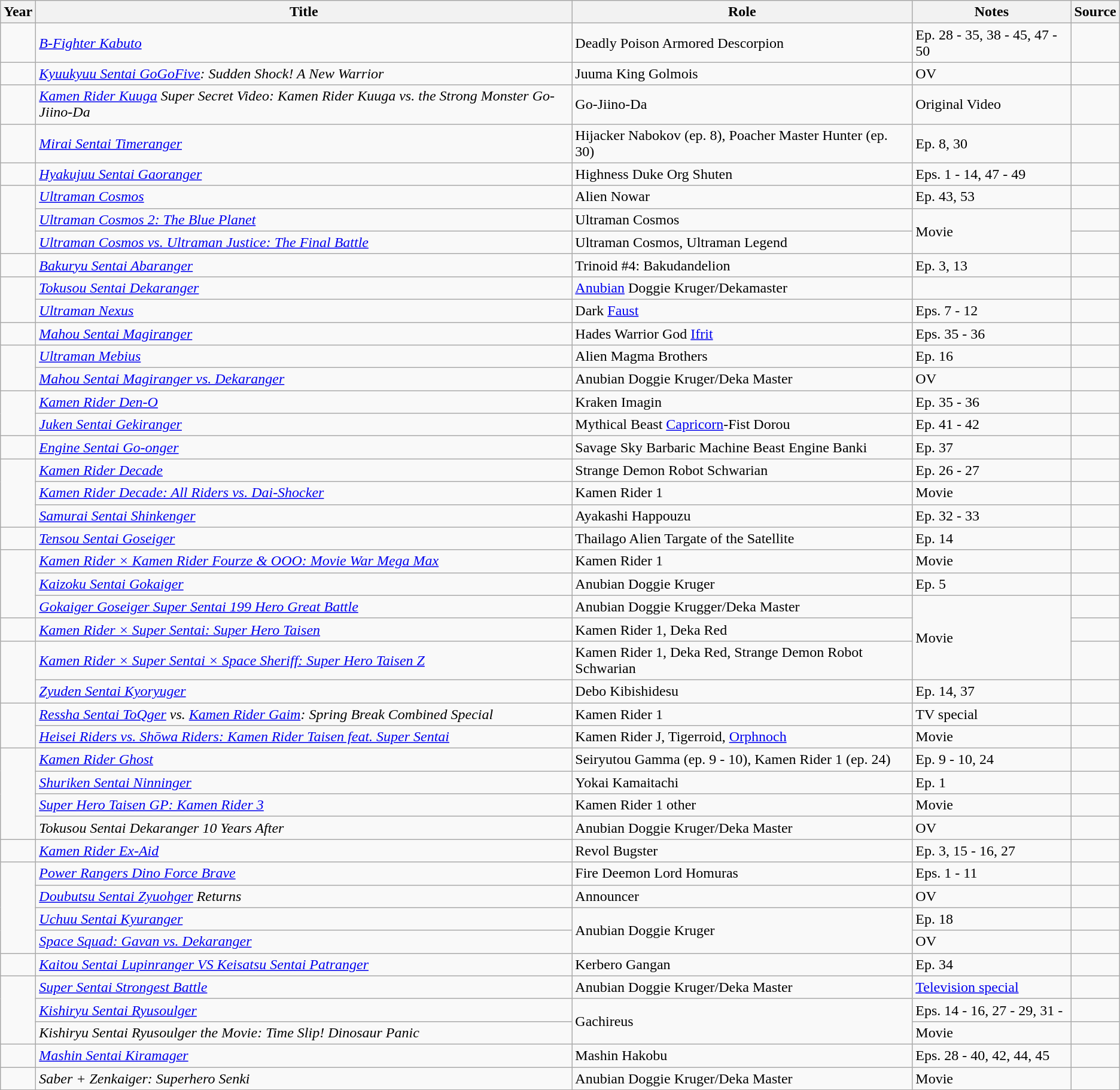<table class="wikitable sortable plainrowheaders">
<tr>
<th>Year</th>
<th>Title</th>
<th>Role</th>
<th class="unsortable">Notes</th>
<th class="unsortable">Source</th>
</tr>
<tr>
<td></td>
<td><em><a href='#'>B-Fighter Kabuto</a></em></td>
<td>Deadly Poison Armored Descorpion</td>
<td>Ep. 28 - 35, 38 - 45, 47 - 50</td>
<td></td>
</tr>
<tr>
<td></td>
<td><em><a href='#'>Kyuukyuu Sentai GoGoFive</a>: Sudden Shock! A New Warrior</em></td>
<td>Juuma King Golmois</td>
<td>OV</td>
<td></td>
</tr>
<tr>
<td></td>
<td><em><a href='#'>Kamen Rider Kuuga</a> Super Secret Video: Kamen Rider Kuuga vs. the Strong Monster Go-Jiino-Da</em></td>
<td>Go-Jiino-Da</td>
<td>Original Video</td>
<td></td>
</tr>
<tr>
<td></td>
<td><em><a href='#'>Mirai Sentai Timeranger</a></em></td>
<td>Hijacker Nabokov (ep. 8), Poacher Master Hunter (ep. 30)</td>
<td>Ep. 8, 30</td>
<td></td>
</tr>
<tr>
<td></td>
<td><em><a href='#'>Hyakujuu Sentai Gaoranger</a></em></td>
<td>Highness Duke Org Shuten</td>
<td>Eps. 1 - 14, 47 - 49</td>
<td></td>
</tr>
<tr>
<td rowspan="3"></td>
<td><em><a href='#'>Ultraman Cosmos</a></em></td>
<td>Alien Nowar</td>
<td>Ep. 43, 53</td>
<td></td>
</tr>
<tr>
<td><em><a href='#'>Ultraman Cosmos 2: The Blue Planet</a></em></td>
<td>Ultraman Cosmos</td>
<td rowspan="2">Movie</td>
<td></td>
</tr>
<tr>
<td><em><a href='#'>Ultraman Cosmos vs. Ultraman Justice: The Final Battle</a></em></td>
<td>Ultraman Cosmos, Ultraman Legend</td>
<td></td>
</tr>
<tr>
<td></td>
<td><em><a href='#'>Bakuryu Sentai Abaranger</a></em></td>
<td>Trinoid #4: Bakudandelion</td>
<td>Ep. 3, 13</td>
<td></td>
</tr>
<tr>
<td rowspan="2"></td>
<td><em><a href='#'>Tokusou Sentai Dekaranger</a></em></td>
<td><a href='#'>Anubian</a> Doggie Kruger/Dekamaster</td>
<td></td>
<td></td>
</tr>
<tr>
<td><em><a href='#'>Ultraman Nexus</a></em></td>
<td>Dark <a href='#'>Faust</a></td>
<td>Eps. 7 - 12</td>
<td></td>
</tr>
<tr>
<td></td>
<td><em><a href='#'>Mahou Sentai Magiranger</a></em></td>
<td>Hades Warrior God <a href='#'>Ifrit</a></td>
<td>Eps. 35 - 36</td>
<td></td>
</tr>
<tr>
<td rowspan="2"></td>
<td><em><a href='#'>Ultraman Mebius</a></em></td>
<td>Alien Magma Brothers</td>
<td>Ep. 16</td>
<td></td>
</tr>
<tr>
<td><em><a href='#'>Mahou Sentai Magiranger vs. Dekaranger</a></em></td>
<td>Anubian Doggie Kruger/Deka Master</td>
<td>OV</td>
<td></td>
</tr>
<tr>
<td rowspan="2"></td>
<td><em><a href='#'>Kamen Rider Den-O</a></em></td>
<td>Kraken Imagin</td>
<td>Ep. 35 - 36</td>
<td></td>
</tr>
<tr>
<td><em><a href='#'>Juken Sentai Gekiranger</a></em></td>
<td>Mythical Beast <a href='#'>Capricorn</a>-Fist Dorou</td>
<td>Ep. 41 - 42</td>
<td></td>
</tr>
<tr>
<td></td>
<td><em><a href='#'>Engine Sentai Go-onger</a></em></td>
<td>Savage Sky Barbaric Machine Beast Engine Banki</td>
<td>Ep. 37</td>
<td></td>
</tr>
<tr>
<td rowspan="3"></td>
<td><em><a href='#'>Kamen Rider Decade</a></em></td>
<td>Strange Demon Robot Schwarian</td>
<td>Ep. 26 - 27</td>
<td></td>
</tr>
<tr>
<td><em><a href='#'>Kamen Rider Decade: All Riders vs. Dai-Shocker</a></em></td>
<td>Kamen Rider 1</td>
<td>Movie</td>
<td></td>
</tr>
<tr>
<td><em><a href='#'>Samurai Sentai Shinkenger</a></em></td>
<td>Ayakashi Happouzu</td>
<td>Ep. 32 - 33</td>
<td></td>
</tr>
<tr>
<td></td>
<td><em><a href='#'>Tensou Sentai Goseiger</a></em></td>
<td>Thailago Alien Targate of the Satellite</td>
<td>Ep. 14</td>
<td></td>
</tr>
<tr>
<td rowspan="3"></td>
<td><em><a href='#'>Kamen Rider × Kamen Rider Fourze & OOO: Movie War Mega Max</a></em></td>
<td>Kamen Rider 1</td>
<td>Movie</td>
<td></td>
</tr>
<tr>
<td><em><a href='#'>Kaizoku Sentai Gokaiger</a></em></td>
<td>Anubian Doggie Kruger</td>
<td>Ep. 5</td>
<td></td>
</tr>
<tr>
<td><em><a href='#'>Gokaiger Goseiger Super Sentai 199 Hero Great Battle</a></em></td>
<td>Anubian Doggie Krugger/Deka Master</td>
<td rowspan="3">Movie</td>
<td></td>
</tr>
<tr>
<td></td>
<td><em><a href='#'>Kamen Rider × Super Sentai: Super Hero Taisen</a></em></td>
<td>Kamen Rider 1, Deka Red</td>
<td></td>
</tr>
<tr>
<td rowspan="2"></td>
<td><em><a href='#'>Kamen Rider × Super Sentai × Space Sheriff: Super Hero Taisen Z</a></em></td>
<td>Kamen Rider 1, Deka Red, Strange Demon Robot Schwarian</td>
<td></td>
</tr>
<tr>
<td><em><a href='#'>Zyuden Sentai Kyoryuger</a></em></td>
<td>Debo Kibishidesu</td>
<td>Ep. 14, 37</td>
<td></td>
</tr>
<tr>
<td rowspan="2"></td>
<td><em><a href='#'>Ressha Sentai ToQger</a> vs. <a href='#'>Kamen Rider Gaim</a>: Spring Break Combined Special</em></td>
<td>Kamen Rider 1</td>
<td>TV special</td>
<td></td>
</tr>
<tr>
<td><em><a href='#'>Heisei Riders vs. Shōwa Riders: Kamen Rider Taisen feat. Super Sentai</a></em></td>
<td>Kamen Rider J, Tigerroid, <a href='#'>Orphnoch</a></td>
<td>Movie</td>
<td></td>
</tr>
<tr>
<td rowspan="4"></td>
<td><em><a href='#'>Kamen Rider Ghost</a></em></td>
<td>Seiryutou Gamma (ep. 9 - 10), Kamen Rider 1 (ep. 24)</td>
<td>Ep. 9 - 10, 24</td>
<td></td>
</tr>
<tr>
<td><em><a href='#'>Shuriken Sentai Ninninger</a></em></td>
<td>Yokai Kamaitachi</td>
<td>Ep. 1</td>
<td></td>
</tr>
<tr>
<td><em><a href='#'>Super Hero Taisen GP: Kamen Rider 3</a></em></td>
<td>Kamen Rider 1 other</td>
<td>Movie</td>
<td></td>
</tr>
<tr>
<td><em>Tokusou Sentai Dekaranger 10 Years After</em></td>
<td>Anubian Doggie Kruger/Deka Master</td>
<td>OV</td>
<td></td>
</tr>
<tr>
<td></td>
<td><em><a href='#'>Kamen Rider Ex-Aid</a></em></td>
<td>Revol Bugster</td>
<td>Ep. 3, 15 - 16, 27</td>
<td></td>
</tr>
<tr>
<td rowspan="4"></td>
<td><em><a href='#'>Power Rangers Dino Force Brave</a></em></td>
<td>Fire Deemon Lord Homuras</td>
<td>Eps. 1 - 11</td>
<td></td>
</tr>
<tr>
<td><em><a href='#'>Doubutsu Sentai Zyuohger</a> Returns</em></td>
<td>Announcer</td>
<td>OV</td>
<td></td>
</tr>
<tr>
<td><em><a href='#'>Uchuu Sentai Kyuranger</a></em></td>
<td rowspan="2">Anubian Doggie Kruger</td>
<td>Ep. 18</td>
<td></td>
</tr>
<tr>
<td><em><a href='#'>Space Squad: Gavan vs. Dekaranger</a></em></td>
<td>OV</td>
<td></td>
</tr>
<tr>
<td></td>
<td><em><a href='#'>Kaitou Sentai Lupinranger VS Keisatsu Sentai Patranger</a></em></td>
<td>Kerbero Gangan</td>
<td>Ep. 34</td>
<td></td>
</tr>
<tr>
<td rowspan="3"></td>
<td><em><a href='#'>Super Sentai Strongest Battle</a></em></td>
<td>Anubian Doggie Kruger/Deka Master</td>
<td><a href='#'>Television special</a></td>
<td></td>
</tr>
<tr>
<td><em><a href='#'>Kishiryu Sentai Ryusoulger</a></em></td>
<td rowspan="2">Gachireus</td>
<td>Eps. 14 - 16, 27 - 29, 31 -</td>
<td></td>
</tr>
<tr>
<td><em>Kishiryu Sentai Ryusoulger the Movie: Time Slip! Dinosaur Panic</em></td>
<td>Movie</td>
<td></td>
</tr>
<tr>
<td></td>
<td><em><a href='#'>Mashin Sentai Kiramager</a></em></td>
<td>Mashin Hakobu</td>
<td>Eps. 28 - 40, 42, 44, 45</td>
<td></td>
</tr>
<tr>
<td></td>
<td><em>Saber + Zenkaiger: Superhero Senki</em></td>
<td>Anubian Doggie Kruger/Deka Master</td>
<td>Movie</td>
<td></td>
</tr>
</table>
